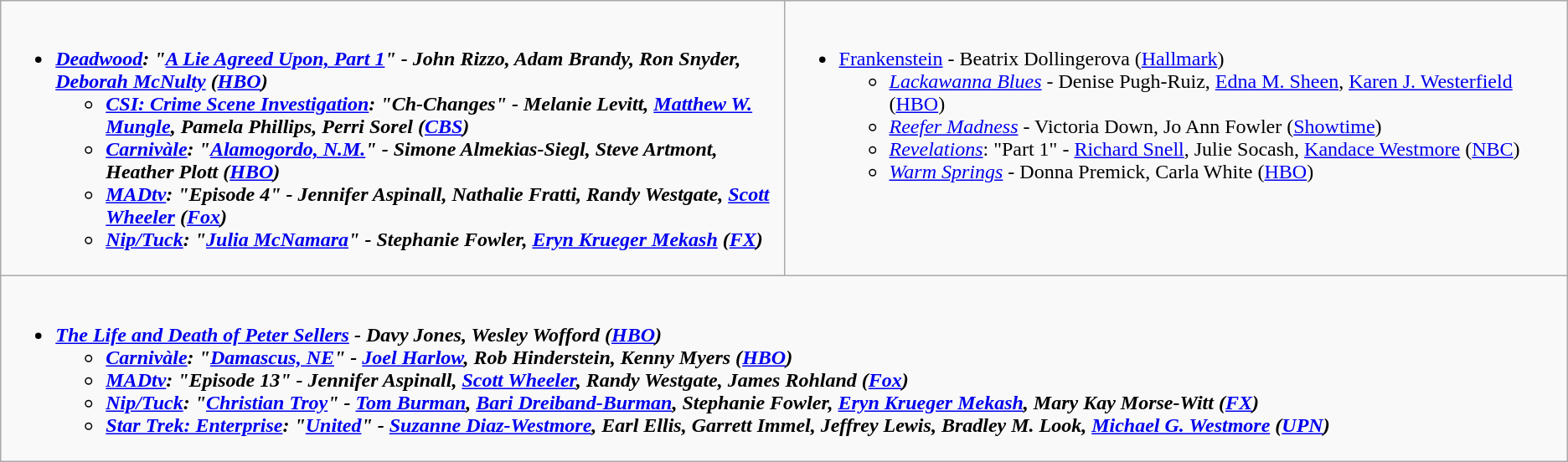<table class="wikitable">
<tr>
<td style="vertical-align:top;" width="50%"><br><ul><li><strong><em><a href='#'>Deadwood</a><em>: "<a href='#'>A Lie Agreed Upon, Part 1</a>" - John Rizzo, Adam Brandy, Ron Snyder, <a href='#'>Deborah McNulty</a> (<a href='#'>HBO</a>)<strong><ul><li></em><a href='#'>CSI: Crime Scene Investigation</a><em>: "Ch-Changes" - Melanie Levitt, <a href='#'>Matthew W. Mungle</a>, Pamela Phillips, Perri Sorel (<a href='#'>CBS</a>)</li><li></em><a href='#'>Carnivàle</a><em>: "<a href='#'>Alamogordo, N.M.</a>" - Simone Almekias-Siegl, Steve Artmont, Heather Plott (<a href='#'>HBO</a>)</li><li></em><a href='#'>MADtv</a><em>: "Episode 4" - Jennifer Aspinall, Nathalie Fratti, Randy Westgate, <a href='#'>Scott Wheeler</a> (<a href='#'>Fox</a>)</li><li></em><a href='#'>Nip/Tuck</a><em>: "<a href='#'>Julia McNamara</a>" - Stephanie Fowler, <a href='#'>Eryn Krueger Mekash</a> (<a href='#'>FX</a>)</li></ul></li></ul></td>
<td style="vertical-align:top;" width="50%"><br><ul><li></em></strong><a href='#'>Frankenstein</a></em> - Beatrix Dollingerova (<a href='#'>Hallmark</a>)</strong><ul><li><em><a href='#'>Lackawanna Blues</a></em> - Denise Pugh-Ruiz, <a href='#'>Edna M. Sheen</a>, <a href='#'>Karen J. Westerfield</a> (<a href='#'>HBO</a>)</li><li><em><a href='#'>Reefer Madness</a></em> - Victoria Down, Jo Ann Fowler (<a href='#'>Showtime</a>)</li><li><em><a href='#'>Revelations</a></em>: "Part 1" - <a href='#'>Richard Snell</a>, Julie Socash, <a href='#'>Kandace Westmore</a> (<a href='#'>NBC</a>)</li><li><em><a href='#'>Warm Springs</a></em> - Donna Premick, Carla White (<a href='#'>HBO</a>)</li></ul></li></ul></td>
</tr>
<tr>
<td style="vertical-align:top;" width="50%" colspan="2"><br><ul><li><strong><em><a href='#'>The Life and Death of Peter Sellers</a><em> - Davy Jones, Wesley Wofford (<a href='#'>HBO</a>)<strong><ul><li></em><a href='#'>Carnivàle</a><em>: "<a href='#'>Damascus, NE</a>" - <a href='#'>Joel Harlow</a>, Rob Hinderstein, Kenny Myers (<a href='#'>HBO</a>)</li><li></em><a href='#'>MADtv</a><em>: "Episode 13" - Jennifer Aspinall, <a href='#'>Scott Wheeler</a>, Randy Westgate, James Rohland (<a href='#'>Fox</a>)</li><li></em><a href='#'>Nip/Tuck</a><em>: "<a href='#'>Christian Troy</a>" - <a href='#'>Tom Burman</a>, <a href='#'>Bari Dreiband-Burman</a>, Stephanie Fowler, <a href='#'>Eryn Krueger Mekash</a>, Mary Kay Morse-Witt (<a href='#'>FX</a>)</li><li></em><a href='#'>Star Trek: Enterprise</a><em>: "<a href='#'>United</a>" - <a href='#'>Suzanne Diaz-Westmore</a>, Earl Ellis, Garrett Immel, Jeffrey Lewis, Bradley M. Look, <a href='#'>Michael G. Westmore</a> (<a href='#'>UPN</a>)</li></ul></li></ul></td>
</tr>
</table>
